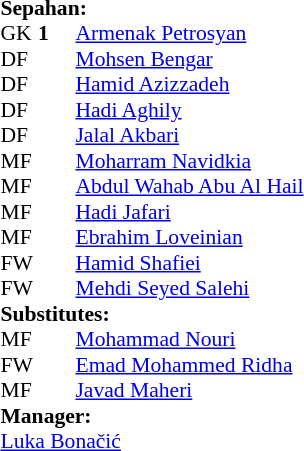<table style="font-size: 90%" cellspacing="0" cellpadding="0" align=center>
<tr>
<td colspan="4"><strong>Sepahan:</strong></td>
</tr>
<tr>
<th width=25></th>
<th width=25></th>
</tr>
<tr>
<td>GK</td>
<td><strong>1</strong></td>
<td> <a href='#'>Armenak Petrosyan</a></td>
</tr>
<tr>
<td>DF</td>
<td></td>
<td> <a href='#'>Mohsen Bengar</a></td>
</tr>
<tr>
<td>DF</td>
<td></td>
<td> <a href='#'>Hamid Azizzadeh</a></td>
</tr>
<tr>
<td>DF</td>
<td></td>
<td> <a href='#'>Hadi Aghily</a></td>
</tr>
<tr>
<td>DF</td>
<td></td>
<td> <a href='#'>Jalal Akbari</a></td>
<td></td>
<td></td>
</tr>
<tr>
<td>MF</td>
<td></td>
<td> <a href='#'>Moharram Navidkia</a></td>
<td></td>
<td></td>
<td></td>
</tr>
<tr>
<td>MF</td>
<td></td>
<td> <a href='#'>Abdul Wahab Abu Al Hail</a></td>
<td></td>
<td></td>
</tr>
<tr>
<td>MF</td>
<td></td>
<td> <a href='#'>Hadi Jafari</a></td>
</tr>
<tr>
<td>MF</td>
<td></td>
<td> <a href='#'>Ebrahim Loveinian</a></td>
</tr>
<tr>
<td>FW</td>
<td></td>
<td> <a href='#'>Hamid Shafiei</a></td>
<td></td>
<td></td>
<td></td>
</tr>
<tr>
<td>FW</td>
<td></td>
<td> <a href='#'>Mehdi Seyed Salehi</a></td>
<td></td>
<td></td>
<td></td>
</tr>
<tr>
<td colspan=3><strong>Substitutes:</strong></td>
</tr>
<tr>
<td>MF</td>
<td></td>
<td> <a href='#'>Mohammad Nouri</a></td>
<td></td>
<td></td>
<td></td>
</tr>
<tr>
<td>FW</td>
<td></td>
<td> <a href='#'>Emad Mohammed Ridha</a></td>
<td></td>
<td></td>
<td></td>
</tr>
<tr>
<td>MF</td>
<td></td>
<td> <a href='#'>Javad Maheri</a></td>
<td></td>
<td></td>
<td></td>
</tr>
<tr>
<td colspan=3><strong>Manager:</strong></td>
</tr>
<tr>
<td colspan=4> <a href='#'>Luka Bonačić</a></td>
</tr>
</table>
